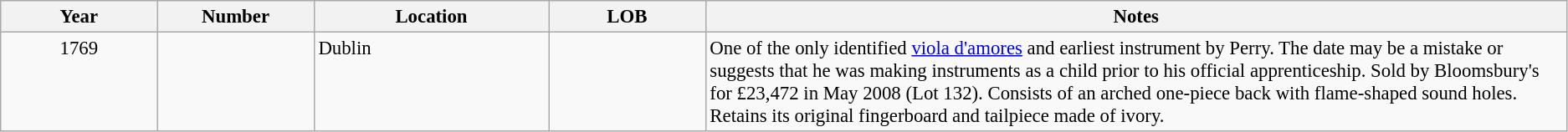<table class="sortable wikitable" style="margins:auto; width=95%; font-size: 95%;">
<tr>
<th width="10%">Year</th>
<th width="10%">Number</th>
<th width="15%">Location</th>
<th width="10%">LOB</th>
<th width="55%">Notes</th>
</tr>
<tr valign="top">
<td align=center>1769</td>
<td align=center></td>
<td>Dublin</td>
<td></td>
<td>One of the only identified <a href='#'>viola d'amores</a> and earliest instrument by Perry. The date may be a mistake or suggests that he was making instruments as a child prior to his official apprenticeship. Sold by Bloomsbury's for £23,472 in May 2008 (Lot 132). Consists of an arched one-piece back with flame-shaped sound holes. Retains its original fingerboard and tailpiece made of ivory.</td>
</tr>
</table>
